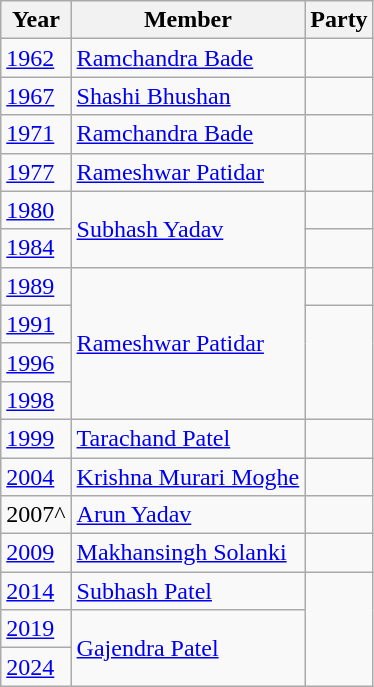<table class="wikitable">
<tr>
<th>Year</th>
<th>Member</th>
<th colspan="2">Party</th>
</tr>
<tr>
<td><a href='#'>1962</a></td>
<td><a href='#'>Ramchandra Bade</a></td>
<td></td>
</tr>
<tr>
<td><a href='#'>1967</a></td>
<td><a href='#'>Shashi Bhushan</a></td>
<td></td>
</tr>
<tr>
<td><a href='#'>1971</a></td>
<td><a href='#'>Ramchandra Bade</a></td>
<td></td>
</tr>
<tr>
<td><a href='#'>1977</a></td>
<td><a href='#'>Rameshwar Patidar</a></td>
<td></td>
</tr>
<tr>
<td><a href='#'>1980</a></td>
<td rowspan="2"><a href='#'>Subhash Yadav</a></td>
<td></td>
</tr>
<tr>
<td><a href='#'>1984</a></td>
<td></td>
</tr>
<tr>
<td><a href='#'>1989</a></td>
<td rowspan="4"><a href='#'>Rameshwar Patidar</a></td>
<td></td>
</tr>
<tr>
<td><a href='#'>1991</a></td>
</tr>
<tr>
<td><a href='#'>1996</a></td>
</tr>
<tr>
<td><a href='#'>1998</a></td>
</tr>
<tr>
<td><a href='#'>1999</a></td>
<td><a href='#'>Tarachand Patel</a></td>
<td></td>
</tr>
<tr>
<td><a href='#'>2004</a></td>
<td><a href='#'>Krishna Murari Moghe</a></td>
<td></td>
</tr>
<tr>
<td>2007^</td>
<td><a href='#'>Arun Yadav</a></td>
<td></td>
</tr>
<tr>
<td><a href='#'>2009</a></td>
<td><a href='#'>Makhansingh Solanki</a></td>
<td></td>
</tr>
<tr>
<td><a href='#'>2014</a></td>
<td><a href='#'>Subhash Patel</a></td>
</tr>
<tr>
<td><a href='#'>2019</a></td>
<td rowspan="2"><a href='#'>Gajendra Patel</a></td>
</tr>
<tr>
<td><a href='#'>2024</a></td>
</tr>
</table>
